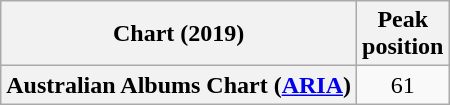<table class="wikitable plainrowheaders" style="text-align:center">
<tr>
<th scope="col">Chart (2019)</th>
<th scope="col">Peak<br>position</th>
</tr>
<tr>
<th scope="row">Australian Albums Chart (<a href='#'>ARIA</a>)</th>
<td>61</td>
</tr>
</table>
